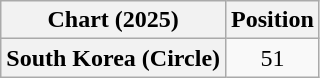<table class="wikitable plainrowheaders" style="text-align:center">
<tr>
<th scope="col">Chart (2025)</th>
<th scope="col">Position</th>
</tr>
<tr>
<th scope="row">South Korea (Circle)</th>
<td>51</td>
</tr>
</table>
